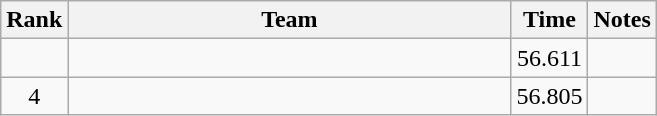<table class="wikitable" style="text-align:center">
<tr>
<th>Rank</th>
<th Style="width:18em">Team</th>
<th>Time</th>
<th>Notes</th>
</tr>
<tr>
<td></td>
<td style="text-align:left"></td>
<td>56.611</td>
<td></td>
</tr>
<tr>
<td>4</td>
<td style="text-align:left"></td>
<td>56.805</td>
<td></td>
</tr>
</table>
